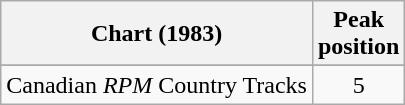<table class="wikitable sortable">
<tr>
<th align="left">Chart (1983)</th>
<th align="center">Peak<br>position</th>
</tr>
<tr>
</tr>
<tr>
<td align="left">Canadian <em>RPM</em> Country Tracks</td>
<td align="center">5</td>
</tr>
</table>
